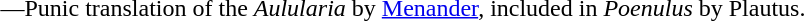<table>
<tr>
<td></td>
<td></td>
</tr>
<tr>
<td colspan="2" style="text-align: right;">—Punic translation of the <em>Aulularia</em> by <a href='#'>Menander</a>, included in <em>Poenulus</em> by Plautus.</td>
</tr>
</table>
